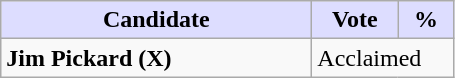<table class="wikitable">
<tr>
<th style="background:#ddf; width:200px;">Candidate</th>
<th style="background:#ddf; width:50px;">Vote</th>
<th style="background:#ddf; width:30px;">%</th>
</tr>
<tr>
<td><strong>Jim Pickard (X)</strong></td>
<td colspan="2">Acclaimed</td>
</tr>
</table>
